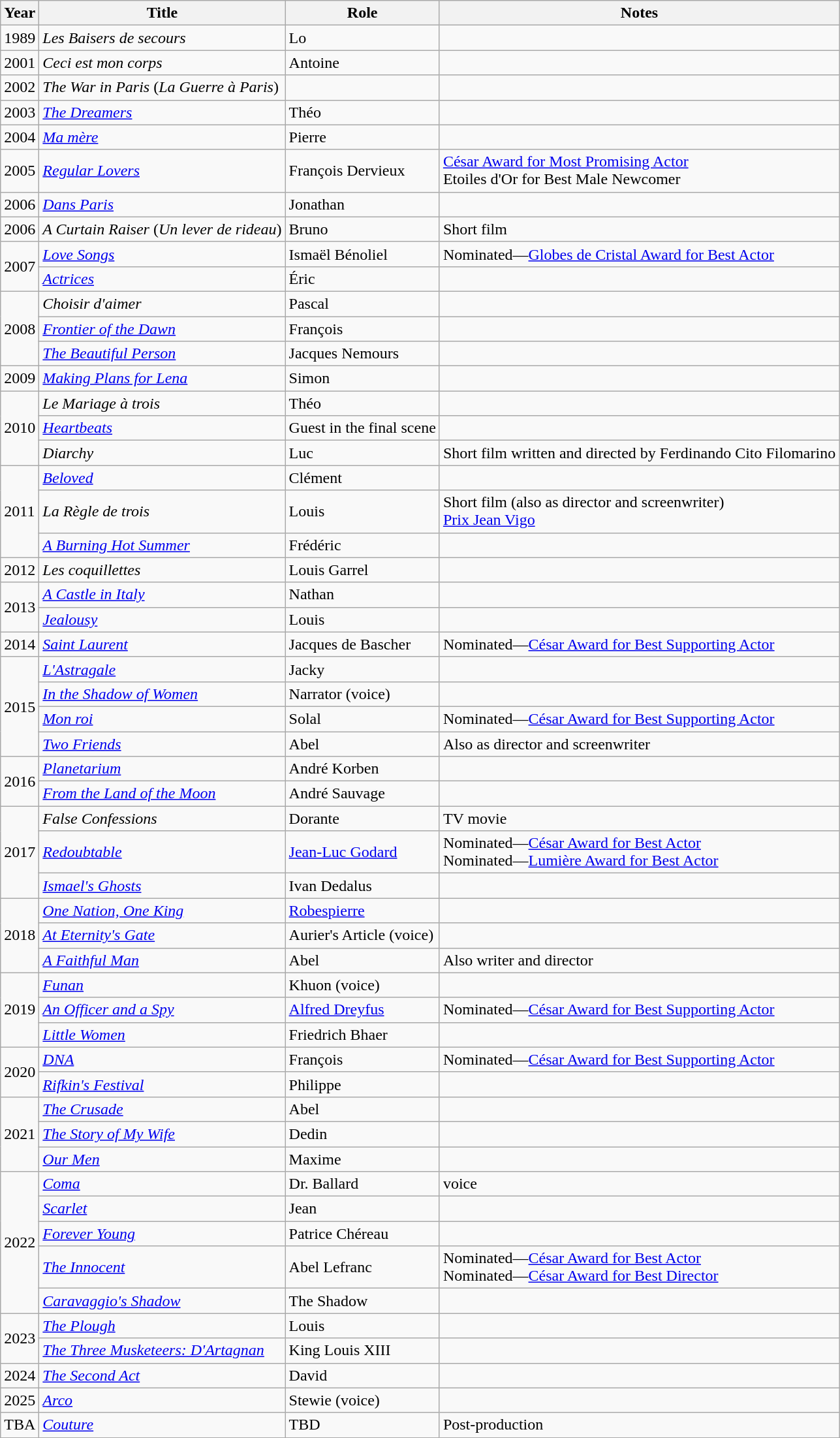<table class="wikitable sortable">
<tr>
<th>Year</th>
<th>Title</th>
<th>Role</th>
<th class="unsortable">Notes</th>
</tr>
<tr>
<td>1989</td>
<td><em>Les Baisers de secours</em></td>
<td>Lo</td>
<td></td>
</tr>
<tr>
<td>2001</td>
<td><em>Ceci est mon corps</em></td>
<td>Antoine</td>
<td></td>
</tr>
<tr>
<td>2002</td>
<td><em>The War in Paris</em> (<em>La Guerre à Paris</em>)</td>
<td></td>
<td></td>
</tr>
<tr>
<td>2003</td>
<td><em><a href='#'>The Dreamers</a></em></td>
<td>Théo</td>
<td></td>
</tr>
<tr>
<td>2004</td>
<td><em><a href='#'>Ma mère</a></em></td>
<td>Pierre</td>
<td></td>
</tr>
<tr>
<td>2005</td>
<td><em><a href='#'>Regular Lovers</a></em></td>
<td>François Dervieux</td>
<td><a href='#'>César Award for Most Promising Actor</a><br>Etoiles d'Or for Best Male Newcomer</td>
</tr>
<tr>
<td>2006</td>
<td><em><a href='#'>Dans Paris</a></em></td>
<td>Jonathan</td>
<td></td>
</tr>
<tr>
<td>2006</td>
<td><em>A Curtain Raiser</em> (<em>Un lever de rideau</em>)</td>
<td>Bruno</td>
<td>Short film</td>
</tr>
<tr>
<td rowspan="2">2007</td>
<td><em><a href='#'>Love Songs</a></em></td>
<td>Ismaël Bénoliel</td>
<td>Nominated—<a href='#'>Globes de Cristal Award for Best Actor</a></td>
</tr>
<tr>
<td><em><a href='#'>Actrices</a></em></td>
<td>Éric</td>
<td></td>
</tr>
<tr>
<td rowspan="3">2008</td>
<td><em>Choisir d'aimer</em></td>
<td>Pascal</td>
<td></td>
</tr>
<tr>
<td><em><a href='#'>Frontier of the Dawn</a></em></td>
<td>François</td>
<td></td>
</tr>
<tr>
<td><em><a href='#'>The Beautiful Person</a></em></td>
<td>Jacques Nemours</td>
<td></td>
</tr>
<tr>
<td>2009</td>
<td><em><a href='#'>Making Plans for Lena</a></em></td>
<td>Simon</td>
<td></td>
</tr>
<tr>
<td rowspan="3">2010</td>
<td><em>Le Mariage à trois</em></td>
<td>Théo</td>
<td></td>
</tr>
<tr>
<td><em><a href='#'>Heartbeats</a></em></td>
<td>Guest in the final scene</td>
<td></td>
</tr>
<tr>
<td><em>Diarchy</em></td>
<td>Luc</td>
<td>Short film written and directed by Ferdinando Cito Filomarino</td>
</tr>
<tr>
<td rowspan="3">2011</td>
<td><em><a href='#'>Beloved</a></em></td>
<td>Clément</td>
<td></td>
</tr>
<tr>
<td><em>La Règle de trois</em></td>
<td>Louis</td>
<td>Short film (also as director and screenwriter)<br><a href='#'>Prix Jean Vigo</a></td>
</tr>
<tr>
<td><em><a href='#'>A Burning Hot Summer</a></em></td>
<td>Frédéric</td>
<td></td>
</tr>
<tr>
<td>2012</td>
<td><em>Les coquillettes</em></td>
<td>Louis Garrel</td>
<td></td>
</tr>
<tr>
<td rowspan="2">2013</td>
<td><em><a href='#'>A Castle in Italy</a></em></td>
<td>Nathan</td>
<td></td>
</tr>
<tr>
<td><em><a href='#'>Jealousy</a></em></td>
<td>Louis</td>
<td></td>
</tr>
<tr>
<td>2014</td>
<td><em><a href='#'>Saint Laurent</a></em></td>
<td>Jacques de Bascher</td>
<td>Nominated—<a href='#'>César Award for Best Supporting Actor</a></td>
</tr>
<tr>
<td rowspan="4">2015</td>
<td><em><a href='#'>L'Astragale</a></em></td>
<td>Jacky</td>
<td></td>
</tr>
<tr>
<td><em><a href='#'>In the Shadow of Women</a></em></td>
<td>Narrator (voice)</td>
<td></td>
</tr>
<tr>
<td><em><a href='#'>Mon roi</a></em></td>
<td>Solal</td>
<td>Nominated—<a href='#'>César Award for Best Supporting Actor</a></td>
</tr>
<tr>
<td><em><a href='#'>Two Friends</a></em></td>
<td>Abel</td>
<td>Also as director and screenwriter</td>
</tr>
<tr>
<td rowspan="2">2016</td>
<td><em><a href='#'>Planetarium</a></em></td>
<td>André Korben</td>
<td></td>
</tr>
<tr>
<td><em><a href='#'>From the Land of the Moon</a></em></td>
<td>André Sauvage</td>
<td></td>
</tr>
<tr>
<td rowspan="3">2017</td>
<td><em>False Confessions</em></td>
<td>Dorante</td>
<td>TV movie</td>
</tr>
<tr>
<td><em><a href='#'>Redoubtable</a></em></td>
<td><a href='#'>Jean-Luc Godard</a></td>
<td>Nominated—<a href='#'>César Award for Best Actor</a><br>Nominated—<a href='#'>Lumière Award for Best Actor</a></td>
</tr>
<tr>
<td><em><a href='#'>Ismael's Ghosts</a></em></td>
<td>Ivan Dedalus</td>
<td></td>
</tr>
<tr>
<td rowspan="3">2018</td>
<td><em><a href='#'>One Nation, One King</a></em></td>
<td><a href='#'>Robespierre</a></td>
<td></td>
</tr>
<tr>
<td><em><a href='#'>At Eternity's Gate</a></em></td>
<td>Aurier's Article (voice)</td>
<td></td>
</tr>
<tr>
<td><em><a href='#'>A Faithful Man</a></em></td>
<td>Abel</td>
<td>Also writer and director</td>
</tr>
<tr>
<td rowspan="3">2019</td>
<td><em><a href='#'>Funan</a></em></td>
<td>Khuon (voice)</td>
<td></td>
</tr>
<tr>
<td><em><a href='#'>An Officer and a Spy</a></em></td>
<td><a href='#'>Alfred Dreyfus</a></td>
<td>Nominated—<a href='#'>César Award for Best Supporting Actor</a></td>
</tr>
<tr>
<td><em><a href='#'>Little Women</a></em></td>
<td>Friedrich Bhaer</td>
<td></td>
</tr>
<tr>
<td rowspan="2">2020</td>
<td><em><a href='#'>DNA</a></em></td>
<td>François</td>
<td>Nominated—<a href='#'>César Award for Best Supporting Actor</a></td>
</tr>
<tr>
<td><em><a href='#'>Rifkin's Festival</a></em></td>
<td>Philippe</td>
<td></td>
</tr>
<tr>
<td rowspan="3">2021</td>
<td><em><a href='#'>The Crusade</a></em></td>
<td>Abel</td>
<td></td>
</tr>
<tr>
<td><em><a href='#'>The Story of My Wife</a></em></td>
<td>Dedin</td>
<td></td>
</tr>
<tr>
<td><em><a href='#'>Our Men</a></em></td>
<td>Maxime</td>
<td></td>
</tr>
<tr>
<td rowspan="5">2022</td>
<td><em><a href='#'>Coma</a></em></td>
<td>Dr. Ballard</td>
<td>voice</td>
</tr>
<tr>
<td><em><a href='#'>Scarlet</a></em></td>
<td>Jean</td>
<td></td>
</tr>
<tr>
<td><em><a href='#'>Forever Young</a></em></td>
<td>Patrice Chéreau</td>
<td></td>
</tr>
<tr>
<td><em><a href='#'>The Innocent</a></em></td>
<td>Abel Lefranc</td>
<td>Nominated—<a href='#'>César Award for Best Actor</a> <br> Nominated—<a href='#'>César Award for Best Director</a></td>
</tr>
<tr>
<td><em><a href='#'>Caravaggio's Shadow</a></em></td>
<td>The Shadow</td>
<td></td>
</tr>
<tr>
<td rowspan="2">2023</td>
<td><em><a href='#'>The Plough</a></em></td>
<td>Louis</td>
<td></td>
</tr>
<tr>
<td><em><a href='#'>The Three Musketeers: D'Artagnan</a></em></td>
<td>King Louis XIII</td>
<td></td>
</tr>
<tr>
<td>2024</td>
<td><em><a href='#'>The Second Act</a></em></td>
<td>David</td>
<td></td>
</tr>
<tr>
<td>2025</td>
<td><em><a href='#'>Arco</a></em></td>
<td>Stewie (voice)</td>
<td></td>
</tr>
<tr>
<td>TBA</td>
<td><em><a href='#'>Couture</a></em></td>
<td>TBD</td>
<td>Post-production</td>
</tr>
</table>
